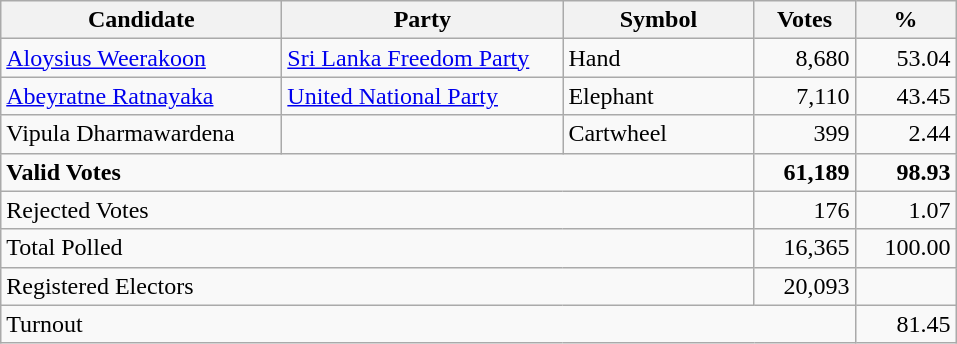<table class="wikitable" border="1" style="text-align:right;">
<tr>
<th align=left width="180">Candidate</th>
<th align=left width="180">Party</th>
<th align=left width="120">Symbol</th>
<th align=left width="60">Votes</th>
<th align=left width="60">%</th>
</tr>
<tr>
<td align=left><a href='#'>Aloysius Weerakoon</a></td>
<td align=left><a href='#'>Sri Lanka Freedom Party</a></td>
<td align=left>Hand</td>
<td>8,680</td>
<td>53.04</td>
</tr>
<tr>
<td align=left><a href='#'>Abeyratne Ratnayaka</a></td>
<td align=left><a href='#'>United National Party</a></td>
<td align=left>Elephant</td>
<td>7,110</td>
<td>43.45</td>
</tr>
<tr>
<td align=left>Vipula Dharmawardena</td>
<td align=left></td>
<td align=left>Cartwheel</td>
<td>399</td>
<td>2.44</td>
</tr>
<tr>
<td align=left colspan=3><strong>Valid Votes</strong></td>
<td><strong>61,189</strong></td>
<td><strong>98.93</strong></td>
</tr>
<tr>
<td align=left colspan=3>Rejected Votes</td>
<td>176</td>
<td>1.07</td>
</tr>
<tr>
<td align=left colspan=3>Total Polled</td>
<td>16,365</td>
<td>100.00</td>
</tr>
<tr>
<td align=left colspan=3>Registered Electors</td>
<td>20,093</td>
<td></td>
</tr>
<tr>
<td align=left colspan=4>Turnout</td>
<td>81.45</td>
</tr>
</table>
